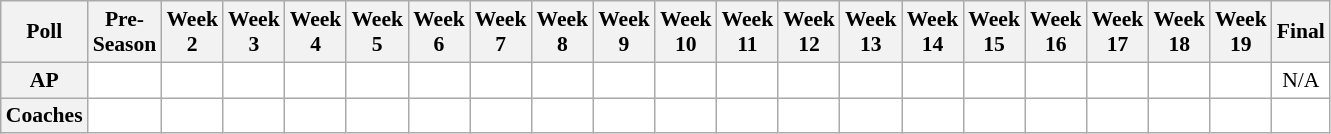<table class="wikitable" style="white-space:nowrap;font-size:90%">
<tr>
<th>Poll</th>
<th>Pre-<br>Season</th>
<th>Week<br>2</th>
<th>Week<br>3</th>
<th>Week<br>4</th>
<th>Week<br>5</th>
<th>Week<br>6</th>
<th>Week<br>7</th>
<th>Week<br>8</th>
<th>Week<br>9</th>
<th>Week<br>10</th>
<th>Week<br>11</th>
<th>Week<br>12</th>
<th>Week<br>13</th>
<th>Week<br>14</th>
<th>Week<br>15</th>
<th>Week<br>16</th>
<th>Week<br>17</th>
<th>Week<br>18</th>
<th>Week<br>19</th>
<th>Final</th>
</tr>
<tr style="text-align:center;">
<th>AP</th>
<td style="background:#FFF;"></td>
<td style="background:#FFF;"></td>
<td style="background:#FFF;"></td>
<td style="background:#FFF;"></td>
<td style="background:#FFF;"></td>
<td style="background:#FFF;"></td>
<td style="background:#FFF;"></td>
<td style="background:#FFF;"></td>
<td style="background:#FFF;"></td>
<td style="background:#FFF;"></td>
<td style="background:#FFF;"></td>
<td style="background:#FFF;"></td>
<td style="background:#FFF;"></td>
<td style="background:#FFF;"></td>
<td style="background:#FFF;"></td>
<td style="background:#FFF;"></td>
<td style="background:#FFF;"></td>
<td style="background:#FFF;"></td>
<td style="background:#FFF;"></td>
<td style="background:#FFF;">N/A</td>
</tr>
<tr style="text-align:center;">
<th>Coaches</th>
<td style="background:#FFF;"></td>
<td style="background:#FFF;"></td>
<td style="background:#FFF;"></td>
<td style="background:#FFF;"></td>
<td style="background:#FFF;"></td>
<td style="background:#FFF;"></td>
<td style="background:#FFF;"></td>
<td style="background:#FFF;"></td>
<td style="background:#FFF;"></td>
<td style="background:#FFF;"></td>
<td style="background:#FFF;"></td>
<td style="background:#FFF;"></td>
<td style="background:#FFF;"></td>
<td style="background:#FFF;"></td>
<td style="background:#FFF;"></td>
<td style="background:#FFF;"></td>
<td style="background:#FFF;"></td>
<td style="background:#FFF;"></td>
<td style="background:#FFF;"></td>
<td style="background:#FFF;"></td>
</tr>
</table>
